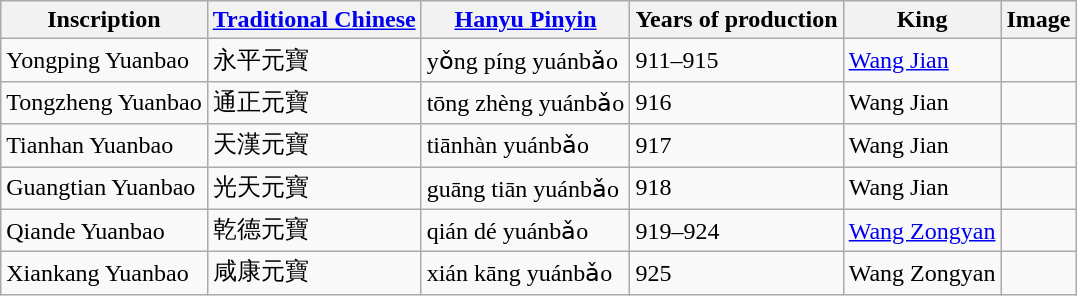<table class="wikitable">
<tr>
<th>Inscription</th>
<th><a href='#'>Traditional Chinese</a></th>
<th><a href='#'>Hanyu Pinyin</a></th>
<th>Years of production</th>
<th>King</th>
<th>Image</th>
</tr>
<tr>
<td>Yongping Yuanbao</td>
<td>永平元寶</td>
<td>yǒng píng yuánbǎo</td>
<td>911–915</td>
<td><a href='#'>Wang Jian</a></td>
<td></td>
</tr>
<tr>
<td>Tongzheng Yuanbao</td>
<td>通正元寶</td>
<td>tōng zhèng yuánbǎo</td>
<td>916</td>
<td>Wang Jian</td>
<td></td>
</tr>
<tr>
<td>Tianhan Yuanbao</td>
<td>天漢元寶</td>
<td>tiānhàn yuánbǎo</td>
<td>917</td>
<td>Wang Jian</td>
<td></td>
</tr>
<tr>
<td>Guangtian Yuanbao</td>
<td>光天元寶</td>
<td>guāng tiān yuánbǎo</td>
<td>918</td>
<td>Wang Jian</td>
<td></td>
</tr>
<tr>
<td>Qiande Yuanbao</td>
<td>乾德元寶</td>
<td>qián dé yuánbǎo</td>
<td>919–924</td>
<td><a href='#'>Wang Zongyan</a></td>
<td></td>
</tr>
<tr>
<td>Xiankang Yuanbao</td>
<td>咸康元寶</td>
<td>xián kāng yuánbǎo</td>
<td>925</td>
<td>Wang Zongyan</td>
<td></td>
</tr>
</table>
